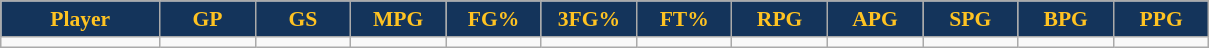<table class="wikitable sortable" style="font-size: 90%">
<tr>
<th style="background:#14345B;color:#ffc322;" width="10%">Player</th>
<th style="background:#14345B;color:#ffc322;" width="6%">GP</th>
<th style="background:#14345B;color:#ffc322;" width="6%">GS</th>
<th style="background:#14345B;color:#ffc322;" width="6%">MPG</th>
<th style="background:#14345B;color:#ffc322;" width="6%">FG%</th>
<th style="background:#14345B;color:#ffc322;" width="6%">3FG%</th>
<th style="background:#14345B;color:#ffc322;" width="6%">FT%</th>
<th style="background:#14345B;color:#ffc322;" width="6%">RPG</th>
<th style="background:#14345B;color:#ffc322;" width="6%">APG</th>
<th style="background:#14345B;color:#ffc322;" width="6%">SPG</th>
<th style="background:#14345B;color:#ffc322;" width="6%">BPG</th>
<th style="background:#14345B;color:#ffc322;" width="6%">PPG</th>
</tr>
<tr>
<td></td>
<td></td>
<td></td>
<td></td>
<td></td>
<td></td>
<td></td>
<td></td>
<td></td>
<td></td>
<td></td>
<td></td>
</tr>
</table>
